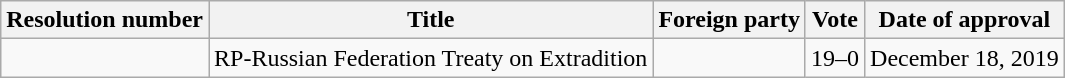<table class="wikitable">
<tr>
<th>Resolution number</th>
<th>Title</th>
<th>Foreign party</th>
<th>Vote</th>
<th>Date of approval</th>
</tr>
<tr>
<td></td>
<td>RP-Russian Federation Treaty on Extradition</td>
<td></td>
<td>19–0</td>
<td>December 18, 2019</td>
</tr>
</table>
